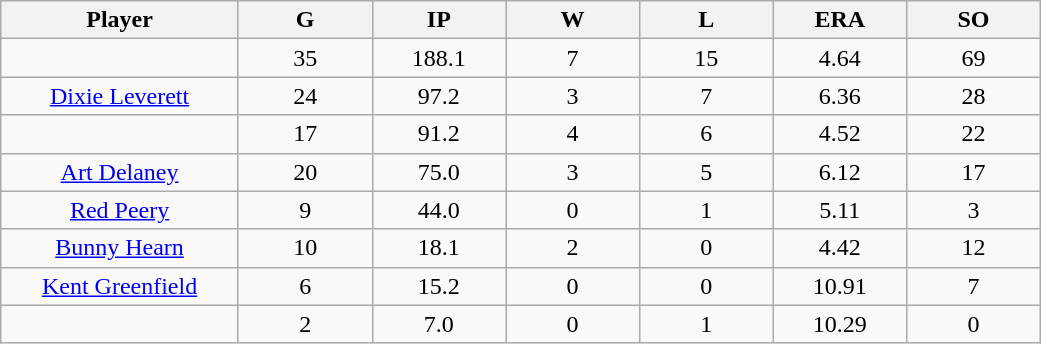<table class="wikitable sortable">
<tr>
<th bgcolor="#DDDDFF" width="16%">Player</th>
<th bgcolor="#DDDDFF" width="9%">G</th>
<th bgcolor="#DDDDFF" width="9%">IP</th>
<th bgcolor="#DDDDFF" width="9%">W</th>
<th bgcolor="#DDDDFF" width="9%">L</th>
<th bgcolor="#DDDDFF" width="9%">ERA</th>
<th bgcolor="#DDDDFF" width="9%">SO</th>
</tr>
<tr align="center">
<td></td>
<td>35</td>
<td>188.1</td>
<td>7</td>
<td>15</td>
<td>4.64</td>
<td>69</td>
</tr>
<tr align="center">
<td><a href='#'>Dixie Leverett</a></td>
<td>24</td>
<td>97.2</td>
<td>3</td>
<td>7</td>
<td>6.36</td>
<td>28</td>
</tr>
<tr align=center>
<td></td>
<td>17</td>
<td>91.2</td>
<td>4</td>
<td>6</td>
<td>4.52</td>
<td>22</td>
</tr>
<tr align="center">
<td><a href='#'>Art Delaney</a></td>
<td>20</td>
<td>75.0</td>
<td>3</td>
<td>5</td>
<td>6.12</td>
<td>17</td>
</tr>
<tr align=center>
<td><a href='#'>Red Peery</a></td>
<td>9</td>
<td>44.0</td>
<td>0</td>
<td>1</td>
<td>5.11</td>
<td>3</td>
</tr>
<tr align=center>
<td><a href='#'>Bunny Hearn</a></td>
<td>10</td>
<td>18.1</td>
<td>2</td>
<td>0</td>
<td>4.42</td>
<td>12</td>
</tr>
<tr align=center>
<td><a href='#'>Kent Greenfield</a></td>
<td>6</td>
<td>15.2</td>
<td>0</td>
<td>0</td>
<td>10.91</td>
<td>7</td>
</tr>
<tr align=center>
<td></td>
<td>2</td>
<td>7.0</td>
<td>0</td>
<td>1</td>
<td>10.29</td>
<td>0</td>
</tr>
</table>
